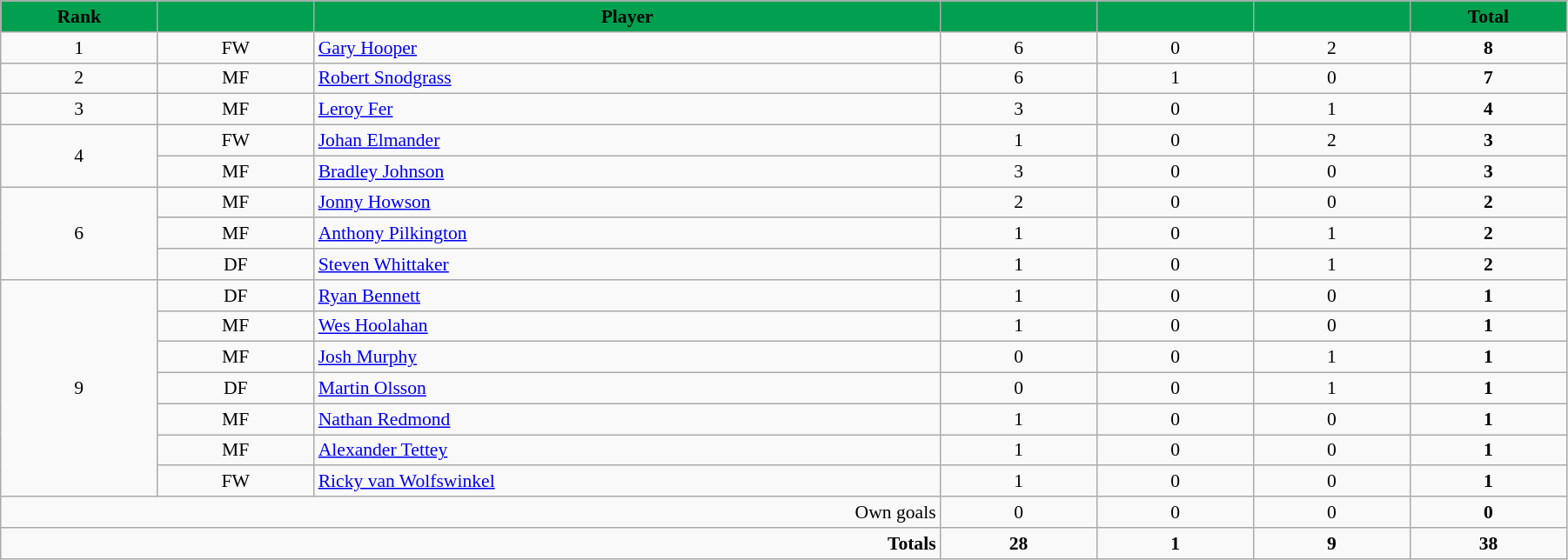<table class="wikitable"  style="text-align:center; font-size:90%; width:95%;">
<tr>
<th style="background:#00a050; color:black; width:10%;">Rank</th>
<th style="background:#00a050; color:black; width:10%;"></th>
<th style="background:#00a050; color:black;">Player</th>
<th style="background:#00a050; color:black; width:10%;"></th>
<th style="background:#00a050; color:black; width:10%;"></th>
<th style="background:#00a050; color:black; width:10%;"></th>
<th style="background:#00a050; color:black; width:10%;">Total</th>
</tr>
<tr>
<td>1</td>
<td>FW</td>
<td style="text-align:left;"><a href='#'>Gary Hooper</a></td>
<td>6</td>
<td>0</td>
<td>2</td>
<td><strong>8</strong></td>
</tr>
<tr>
<td>2</td>
<td>MF</td>
<td style="text-align:left;"><a href='#'>Robert Snodgrass</a></td>
<td>6</td>
<td>1</td>
<td>0</td>
<td><strong>7</strong></td>
</tr>
<tr>
<td>3</td>
<td>MF</td>
<td style="text-align:left;"><a href='#'>Leroy Fer</a></td>
<td>3</td>
<td>0</td>
<td>1</td>
<td><strong>4</strong></td>
</tr>
<tr>
<td rowspan="2">4</td>
<td>FW</td>
<td style="text-align:left;"><a href='#'>Johan Elmander</a></td>
<td>1</td>
<td>0</td>
<td>2</td>
<td><strong>3</strong></td>
</tr>
<tr>
<td>MF</td>
<td style="text-align:left;"><a href='#'>Bradley Johnson</a></td>
<td>3</td>
<td>0</td>
<td>0</td>
<td><strong>3</strong></td>
</tr>
<tr>
<td rowspan="3">6</td>
<td>MF</td>
<td style="text-align:left;"><a href='#'>Jonny Howson</a></td>
<td>2</td>
<td>0</td>
<td>0</td>
<td><strong>2</strong></td>
</tr>
<tr>
<td>MF</td>
<td style="text-align:left;"><a href='#'>Anthony Pilkington</a></td>
<td>1</td>
<td>0</td>
<td>1</td>
<td><strong>2</strong></td>
</tr>
<tr>
<td>DF</td>
<td style="text-align:left;"><a href='#'>Steven Whittaker</a></td>
<td>1</td>
<td>0</td>
<td>1</td>
<td><strong>2</strong></td>
</tr>
<tr>
<td rowspan="7">9</td>
<td>DF</td>
<td style="text-align:left;"><a href='#'>Ryan Bennett</a></td>
<td>1</td>
<td>0</td>
<td>0</td>
<td><strong>1</strong></td>
</tr>
<tr>
<td>MF</td>
<td style="text-align:left;"><a href='#'>Wes Hoolahan</a></td>
<td>1</td>
<td>0</td>
<td>0</td>
<td><strong>1</strong></td>
</tr>
<tr>
<td>MF</td>
<td style="text-align:left;"><a href='#'>Josh Murphy</a></td>
<td>0</td>
<td>0</td>
<td>1</td>
<td><strong>1</strong></td>
</tr>
<tr>
<td>DF</td>
<td style="text-align:left;"><a href='#'>Martin Olsson</a></td>
<td>0</td>
<td>0</td>
<td>1</td>
<td><strong>1</strong></td>
</tr>
<tr>
<td>MF</td>
<td style="text-align:left;"><a href='#'>Nathan Redmond</a></td>
<td>1</td>
<td>0</td>
<td>0</td>
<td><strong>1</strong></td>
</tr>
<tr>
<td>MF</td>
<td style="text-align:left;"><a href='#'>Alexander Tettey</a></td>
<td>1</td>
<td>0</td>
<td>0</td>
<td><strong>1</strong></td>
</tr>
<tr>
<td>FW</td>
<td style="text-align:left;"><a href='#'>Ricky van Wolfswinkel</a></td>
<td>1</td>
<td>0</td>
<td>0</td>
<td><strong>1</strong></td>
</tr>
<tr>
<td colspan="3" style="text-align:right;">Own goals</td>
<td>0</td>
<td>0</td>
<td>0</td>
<td><strong>0</strong></td>
</tr>
<tr>
<td colspan="3" style="text-align:right;"><strong>Totals</strong></td>
<td><strong>28</strong></td>
<td><strong>1</strong></td>
<td><strong>9</strong></td>
<td><strong>38</strong></td>
</tr>
</table>
